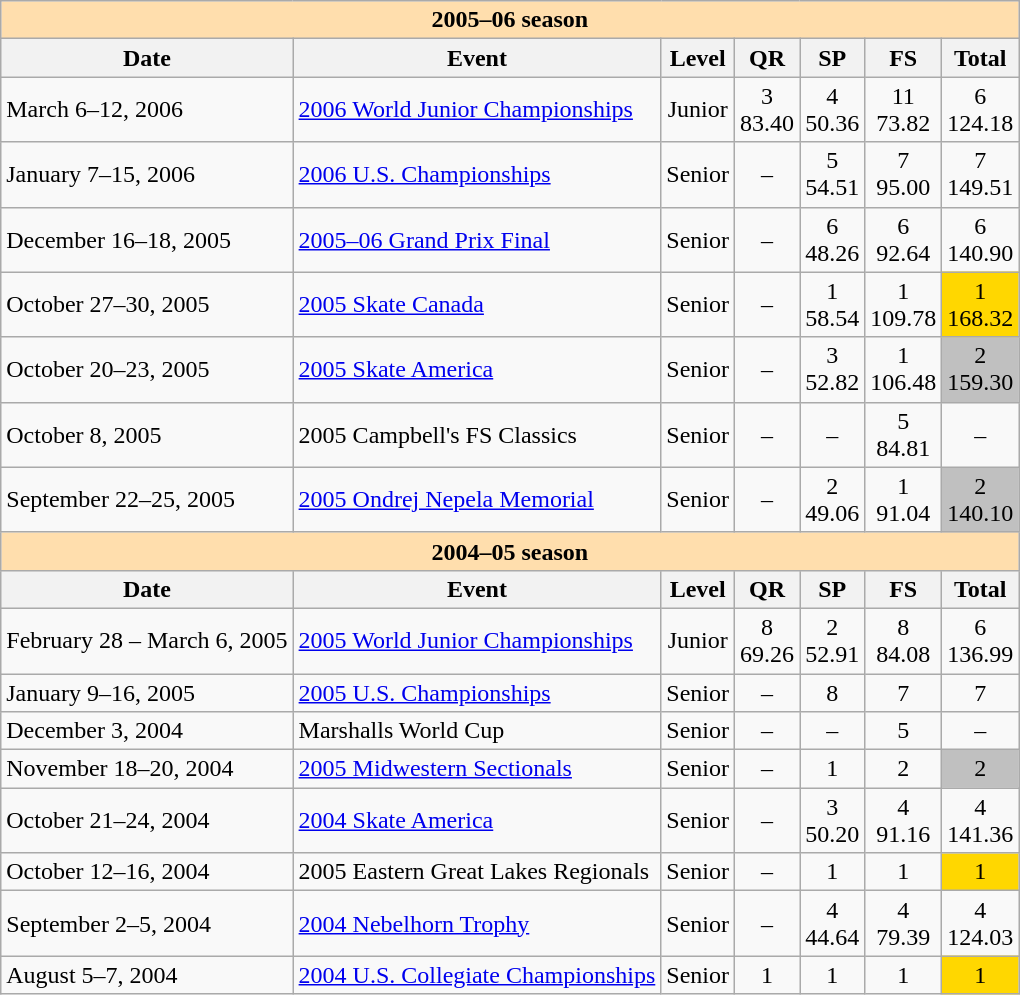<table class="wikitable">
<tr>
<th style="background-color: #ffdead;" colspan="7" align="center"><strong>2005–06 season</strong></th>
</tr>
<tr>
<th>Date</th>
<th>Event</th>
<th>Level</th>
<th>QR</th>
<th>SP</th>
<th>FS</th>
<th>Total</th>
</tr>
<tr>
<td>March 6–12, 2006</td>
<td><a href='#'>2006 World Junior Championships</a></td>
<td align="center">Junior</td>
<td align="center">3 <br> 83.40</td>
<td align="center">4 <br> 50.36</td>
<td align="center">11 <br> 73.82</td>
<td align="center">6 <br> 124.18</td>
</tr>
<tr>
<td>January 7–15, 2006</td>
<td><a href='#'>2006 U.S. Championships</a></td>
<td align="center">Senior</td>
<td align="center">–</td>
<td align="center">5 <br> 54.51</td>
<td align="center">7 <br> 95.00</td>
<td align="center">7 <br> 149.51</td>
</tr>
<tr>
<td>December 16–18, 2005</td>
<td><a href='#'>2005–06 Grand Prix Final</a></td>
<td align="center">Senior</td>
<td align="center">–</td>
<td align="center">6 <br> 48.26</td>
<td align="center">6 <br> 92.64</td>
<td align="center">6 <br> 140.90</td>
</tr>
<tr>
<td>October 27–30, 2005</td>
<td><a href='#'>2005 Skate Canada</a></td>
<td align="center">Senior</td>
<td align="center">–</td>
<td align="center">1 <br> 58.54</td>
<td align="center">1 <br> 109.78</td>
<td align="center" bgcolor="gold">1 <br> 168.32</td>
</tr>
<tr>
<td>October 20–23, 2005</td>
<td><a href='#'>2005 Skate America</a></td>
<td align="center">Senior</td>
<td align="center">–</td>
<td align="center">3 <br> 52.82</td>
<td align="center">1 <br> 106.48</td>
<td align="center" bgcolor="silver">2 <br> 159.30</td>
</tr>
<tr>
<td>October 8, 2005</td>
<td>2005 Campbell's FS Classics</td>
<td align="center">Senior</td>
<td align="center">–</td>
<td align="center">–</td>
<td align="center">5 <br> 84.81</td>
<td align="center">–</td>
</tr>
<tr>
<td>September 22–25, 2005</td>
<td><a href='#'>2005 Ondrej Nepela Memorial</a></td>
<td align="center">Senior</td>
<td align="center">–</td>
<td align="center">2 <br> 49.06</td>
<td align="center">1 <br> 91.04</td>
<td align="center" bgcolor="silver">2 <br> 140.10</td>
</tr>
<tr>
<th style="background-color: #ffdead;" colspan="7" align="center"><strong>2004–05 season</strong></th>
</tr>
<tr>
<th>Date</th>
<th>Event</th>
<th>Level</th>
<th>QR</th>
<th>SP</th>
<th>FS</th>
<th>Total</th>
</tr>
<tr>
<td>February 28 – March 6, 2005</td>
<td><a href='#'>2005 World Junior Championships</a></td>
<td align="center">Junior</td>
<td align="center">8 <br> 69.26</td>
<td align="center">2 <br> 52.91</td>
<td align="center">8 <br> 84.08</td>
<td align="center">6 <br> 136.99</td>
</tr>
<tr>
<td>January 9–16, 2005</td>
<td><a href='#'>2005 U.S. Championships</a></td>
<td align="center">Senior</td>
<td align="center">–</td>
<td align="center">8</td>
<td align="center">7</td>
<td align="center">7</td>
</tr>
<tr>
<td>December 3, 2004</td>
<td>Marshalls World Cup</td>
<td align="center">Senior</td>
<td align="center">–</td>
<td align="center">–</td>
<td align="center">5</td>
<td align="center">–</td>
</tr>
<tr>
<td>November 18–20, 2004</td>
<td><a href='#'>2005 Midwestern Sectionals</a></td>
<td align="center">Senior</td>
<td align="center">–</td>
<td align="center">1</td>
<td align="center">2</td>
<td align="center" bgcolor="silver">2</td>
</tr>
<tr>
<td>October 21–24, 2004</td>
<td><a href='#'>2004 Skate America</a></td>
<td align="center">Senior</td>
<td align="center">–</td>
<td align="center">3 <br> 50.20</td>
<td align="center">4 <br> 91.16</td>
<td align="center">4 <br> 141.36</td>
</tr>
<tr>
<td>October 12–16, 2004</td>
<td>2005 Eastern Great Lakes Regionals</td>
<td align="center">Senior</td>
<td align="center">–</td>
<td align="center">1</td>
<td align="center">1</td>
<td align="center" bgcolor="gold">1</td>
</tr>
<tr>
<td>September 2–5, 2004</td>
<td><a href='#'>2004 Nebelhorn Trophy</a></td>
<td align="center">Senior</td>
<td align="center">–</td>
<td align="center">4 <br> 44.64</td>
<td align="center">4 <br> 79.39</td>
<td align="center">4 <br> 124.03</td>
</tr>
<tr>
<td>August 5–7, 2004</td>
<td><a href='#'>2004 U.S. Collegiate Championships</a></td>
<td align="center">Senior</td>
<td align="center">1</td>
<td align="center">1</td>
<td align="center">1</td>
<td align="center" bgcolor="gold">1</td>
</tr>
</table>
